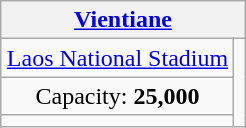<table class="wikitable" style="margin:1em auto; text-align:center;">
<tr>
<th colspan=2><a href='#'>Vientiane</a></th>
</tr>
<tr>
<td><a href='#'>Laos National Stadium</a></td>
<td rowspan=3></td>
</tr>
<tr>
<td>Capacity: <strong>25,000</strong></td>
</tr>
<tr>
<td></td>
</tr>
</table>
